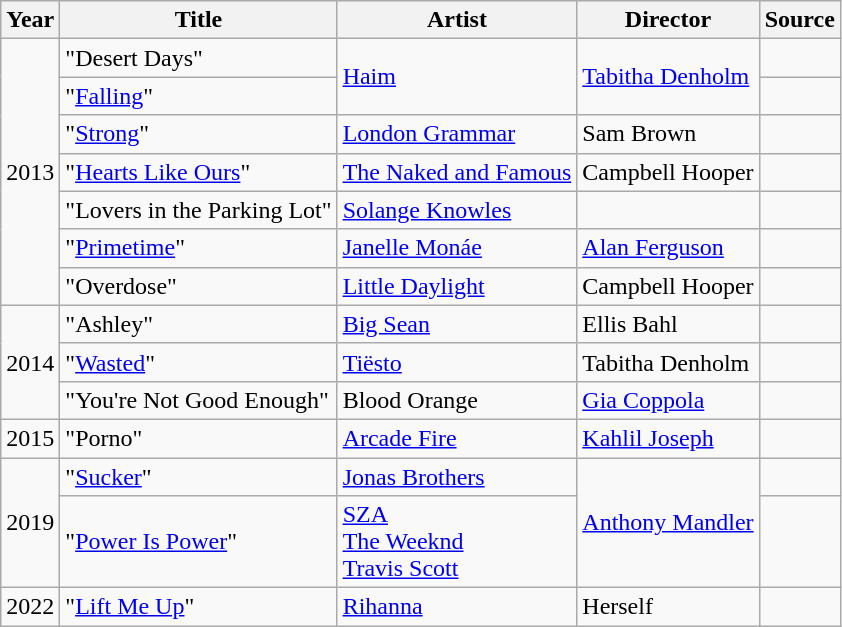<table class="wikitable">
<tr>
<th>Year</th>
<th>Title</th>
<th>Artist</th>
<th>Director</th>
<th class="unsortable">Source</th>
</tr>
<tr>
<td rowspan=7>2013</td>
<td>"Desert Days"</td>
<td rowspan=2><a href='#'>Haim</a></td>
<td rowspan=2><a href='#'>Tabitha Denholm</a></td>
<td></td>
</tr>
<tr>
<td>"<a href='#'>Falling</a>"</td>
<td></td>
</tr>
<tr>
<td>"<a href='#'>Strong</a>"</td>
<td><a href='#'>London Grammar</a></td>
<td>Sam Brown</td>
<td></td>
</tr>
<tr>
<td>"<a href='#'>Hearts Like Ours</a>"</td>
<td><a href='#'>The Naked and Famous</a></td>
<td>Campbell Hooper</td>
<td></td>
</tr>
<tr>
<td>"Lovers in the Parking Lot"</td>
<td><a href='#'>Solange Knowles</a></td>
<td></td>
<td></td>
</tr>
<tr>
<td>"<a href='#'>Primetime</a>"</td>
<td><a href='#'>Janelle Monáe</a></td>
<td><a href='#'>Alan Ferguson</a></td>
<td></td>
</tr>
<tr>
<td>"Overdose"</td>
<td><a href='#'>Little Daylight</a></td>
<td>Campbell Hooper</td>
<td></td>
</tr>
<tr>
<td rowspan=3>2014</td>
<td>"Ashley"</td>
<td><a href='#'>Big Sean</a></td>
<td>Ellis Bahl</td>
<td></td>
</tr>
<tr>
<td>"<a href='#'>Wasted</a>"</td>
<td><a href='#'>Tiësto</a></td>
<td>Tabitha Denholm</td>
<td></td>
</tr>
<tr>
<td>"You're Not Good Enough"</td>
<td>Blood Orange</td>
<td><a href='#'>Gia Coppola</a></td>
<td></td>
</tr>
<tr>
<td>2015</td>
<td>"Porno"</td>
<td><a href='#'>Arcade Fire</a></td>
<td><a href='#'>Kahlil Joseph</a></td>
<td></td>
</tr>
<tr>
<td rowspan=2>2019</td>
<td>"<a href='#'>Sucker</a>"</td>
<td><a href='#'>Jonas Brothers</a></td>
<td rowspan=2><a href='#'>Anthony Mandler</a></td>
<td></td>
</tr>
<tr>
<td>"<a href='#'>Power Is Power</a>"</td>
<td><a href='#'>SZA</a><br><a href='#'>The Weeknd</a><br><a href='#'>Travis Scott</a></td>
<td></td>
</tr>
<tr>
<td>2022</td>
<td>"<a href='#'>Lift Me Up</a>"</td>
<td><a href='#'>Rihanna</a></td>
<td>Herself</td>
<td></td>
</tr>
</table>
